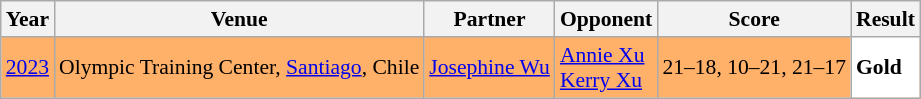<table class="sortable wikitable" style="font-size: 90%;">
<tr>
<th>Year</th>
<th>Venue</th>
<th>Partner</th>
<th>Opponent</th>
<th>Score</th>
<th>Result</th>
</tr>
<tr style="background:#FFB069">
<td align="center"><a href='#'>2023</a></td>
<td align="left">Olympic Training Center, <a href='#'>Santiago</a>, Chile</td>
<td align="left"> <a href='#'>Josephine Wu</a></td>
<td align="left"> <a href='#'>Annie Xu</a><br> <a href='#'>Kerry Xu</a></td>
<td align="left">21–18, 10–21, 21–17</td>
<td style="text-align:left; background:white"> <strong>Gold</strong></td>
</tr>
</table>
